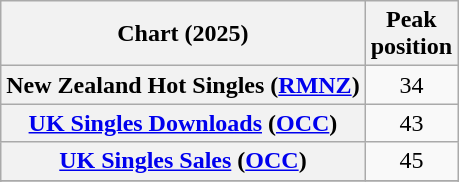<table class="wikitable sortable plainrowheaders" style="text-align:center">
<tr>
<th scope="col">Chart (2025)</th>
<th scope="col">Peak<br>position</th>
</tr>
<tr>
<th scope="row">New Zealand Hot Singles (<a href='#'>RMNZ</a>)</th>
<td>34</td>
</tr>
<tr>
<th scope="row"><a href='#'>UK Singles Downloads</a> (<a href='#'>OCC</a>)</th>
<td>43</td>
</tr>
<tr>
<th scope="row"><a href='#'>UK Singles Sales</a> (<a href='#'>OCC</a>)</th>
<td>45</td>
</tr>
<tr>
</tr>
<tr>
</tr>
</table>
